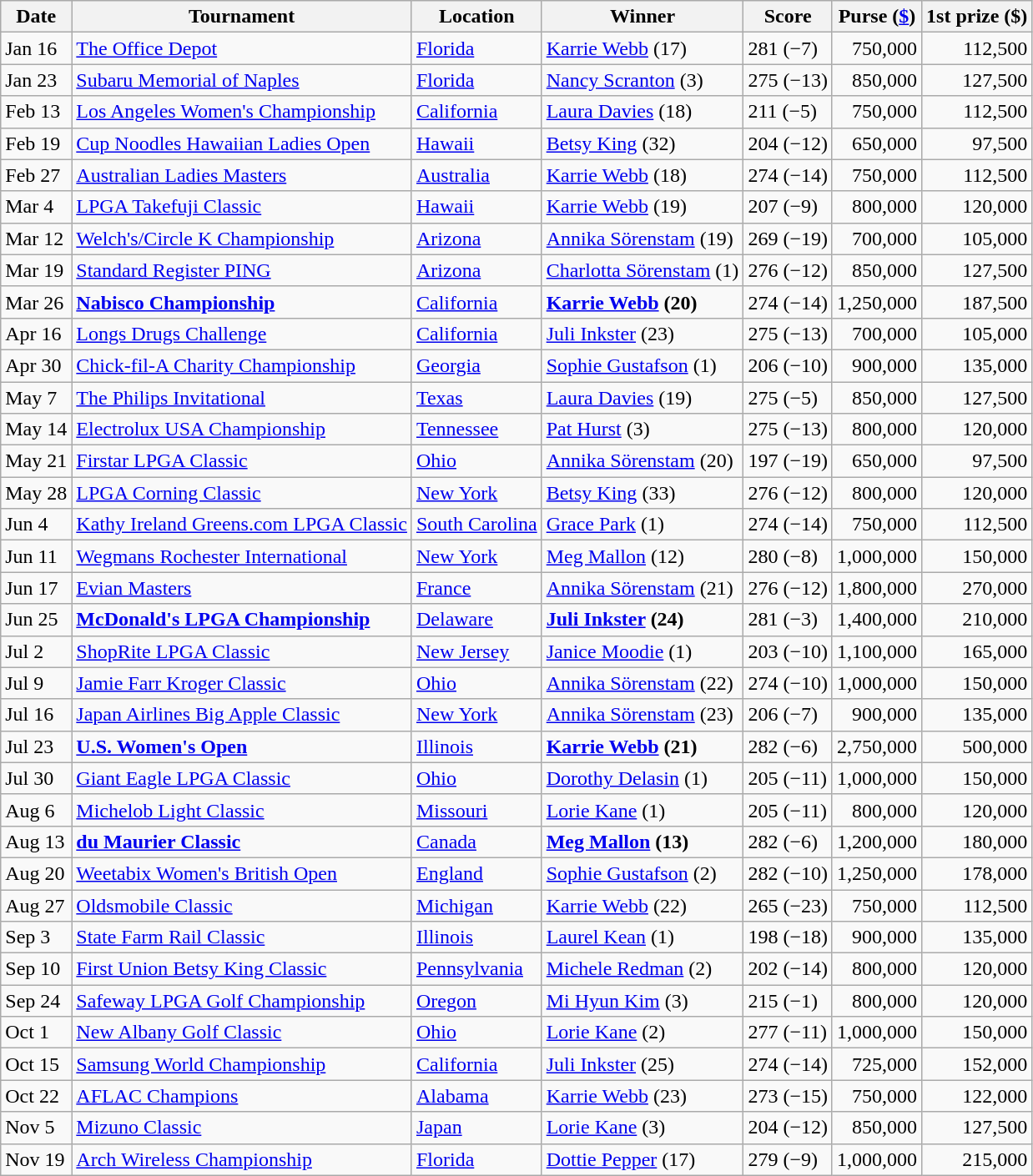<table class="wikitable sortable">
<tr>
<th>Date</th>
<th>Tournament</th>
<th>Location</th>
<th>Winner</th>
<th>Score</th>
<th>Purse (<a href='#'>$</a>)</th>
<th>1st prize ($)</th>
</tr>
<tr>
<td>Jan 16</td>
<td><a href='#'>The Office Depot</a></td>
<td><a href='#'>Florida</a></td>
<td> <a href='#'>Karrie Webb</a> (17)</td>
<td>281 (−7)</td>
<td align=right>750,000</td>
<td align=right>112,500</td>
</tr>
<tr>
<td>Jan 23</td>
<td><a href='#'>Subaru Memorial of Naples</a></td>
<td><a href='#'>Florida</a></td>
<td> <a href='#'>Nancy Scranton</a> (3)</td>
<td>275 (−13)</td>
<td align=right>850,000</td>
<td align=right>127,500</td>
</tr>
<tr>
<td>Feb 13</td>
<td><a href='#'>Los Angeles Women's Championship</a></td>
<td><a href='#'>California</a></td>
<td> <a href='#'>Laura Davies</a> (18)</td>
<td>211 (−5)</td>
<td align=right>750,000</td>
<td align=right>112,500</td>
</tr>
<tr>
<td>Feb 19</td>
<td><a href='#'>Cup Noodles Hawaiian Ladies Open</a></td>
<td><a href='#'>Hawaii</a></td>
<td> <a href='#'>Betsy King</a> (32)</td>
<td>204 (−12)</td>
<td align=right>650,000</td>
<td align=right>97,500</td>
</tr>
<tr>
<td>Feb 27</td>
<td><a href='#'>Australian Ladies Masters</a></td>
<td><a href='#'>Australia</a></td>
<td> <a href='#'>Karrie Webb</a> (18)</td>
<td>274 (−14)</td>
<td align=right>750,000</td>
<td align=right>112,500</td>
</tr>
<tr>
<td>Mar 4</td>
<td><a href='#'>LPGA Takefuji Classic</a></td>
<td><a href='#'>Hawaii</a></td>
<td> <a href='#'>Karrie Webb</a> (19)</td>
<td>207 (−9)</td>
<td align=right>800,000</td>
<td align=right>120,000</td>
</tr>
<tr>
<td>Mar 12</td>
<td><a href='#'>Welch's/Circle K Championship</a></td>
<td><a href='#'>Arizona</a></td>
<td> <a href='#'>Annika Sörenstam</a> (19)</td>
<td>269 (−19)</td>
<td align=right>700,000</td>
<td align=right>105,000</td>
</tr>
<tr>
<td>Mar 19</td>
<td><a href='#'>Standard Register PING</a></td>
<td><a href='#'>Arizona</a></td>
<td> <a href='#'>Charlotta Sörenstam</a> (1)</td>
<td>276 (−12)</td>
<td align=right>850,000</td>
<td align=right>127,500</td>
</tr>
<tr>
<td>Mar 26</td>
<td><strong><a href='#'>Nabisco Championship</a></strong></td>
<td><a href='#'>California</a></td>
<td> <strong><a href='#'>Karrie Webb</a> (20)</strong></td>
<td>274 (−14)</td>
<td align=right>1,250,000</td>
<td align=right>187,500</td>
</tr>
<tr>
<td>Apr 16</td>
<td><a href='#'>Longs Drugs Challenge</a></td>
<td><a href='#'>California</a></td>
<td> <a href='#'>Juli Inkster</a> (23)</td>
<td>275 (−13)</td>
<td align=right>700,000</td>
<td align=right>105,000</td>
</tr>
<tr>
<td>Apr 30</td>
<td><a href='#'>Chick-fil-A Charity Championship</a></td>
<td><a href='#'>Georgia</a></td>
<td> <a href='#'>Sophie Gustafson</a> (1)</td>
<td>206 (−10)</td>
<td align=right>900,000</td>
<td align=right>135,000</td>
</tr>
<tr>
<td>May 7</td>
<td><a href='#'>The Philips Invitational</a></td>
<td><a href='#'>Texas</a></td>
<td> <a href='#'>Laura Davies</a> (19)</td>
<td>275 (−5)</td>
<td align=right>850,000</td>
<td align=right>127,500</td>
</tr>
<tr>
<td>May 14</td>
<td><a href='#'>Electrolux USA Championship</a></td>
<td><a href='#'>Tennessee</a></td>
<td> <a href='#'>Pat Hurst</a> (3)</td>
<td>275 (−13)</td>
<td align=right>800,000</td>
<td align=right>120,000</td>
</tr>
<tr>
<td>May 21</td>
<td><a href='#'>Firstar LPGA Classic</a></td>
<td><a href='#'>Ohio</a></td>
<td> <a href='#'>Annika Sörenstam</a> (20)</td>
<td>197 (−19)</td>
<td align=right>650,000</td>
<td align=right>97,500</td>
</tr>
<tr>
<td>May 28</td>
<td><a href='#'>LPGA Corning Classic</a></td>
<td><a href='#'>New York</a></td>
<td> <a href='#'>Betsy King</a> (33)</td>
<td>276 (−12)</td>
<td align=right>800,000</td>
<td align=right>120,000</td>
</tr>
<tr>
<td>Jun 4</td>
<td><a href='#'>Kathy Ireland Greens.com LPGA Classic</a></td>
<td><a href='#'>South Carolina</a></td>
<td> <a href='#'>Grace Park</a> (1)</td>
<td>274 (−14)</td>
<td align=right>750,000</td>
<td align=right>112,500</td>
</tr>
<tr>
<td>Jun 11</td>
<td><a href='#'>Wegmans Rochester International</a></td>
<td><a href='#'>New York</a></td>
<td> <a href='#'>Meg Mallon</a> (12)</td>
<td>280 (−8)</td>
<td align=right>1,000,000</td>
<td align=right>150,000</td>
</tr>
<tr>
<td>Jun 17</td>
<td><a href='#'>Evian Masters</a></td>
<td><a href='#'>France</a></td>
<td> <a href='#'>Annika Sörenstam</a> (21)</td>
<td>276 (−12)</td>
<td align=right>1,800,000</td>
<td align=right>270,000</td>
</tr>
<tr>
<td>Jun 25</td>
<td><strong><a href='#'>McDonald's LPGA Championship</a></strong></td>
<td><a href='#'>Delaware</a></td>
<td> <strong><a href='#'>Juli Inkster</a> (24)</strong></td>
<td>281 (−3)</td>
<td align=right>1,400,000</td>
<td align=right>210,000</td>
</tr>
<tr>
<td>Jul 2</td>
<td><a href='#'>ShopRite LPGA Classic</a></td>
<td><a href='#'>New Jersey</a></td>
<td> <a href='#'>Janice Moodie</a> (1)</td>
<td>203 (−10)</td>
<td align=right>1,100,000</td>
<td align=right>165,000</td>
</tr>
<tr>
<td>Jul 9</td>
<td><a href='#'>Jamie Farr Kroger Classic</a></td>
<td><a href='#'>Ohio</a></td>
<td> <a href='#'>Annika Sörenstam</a> (22)</td>
<td>274 (−10)</td>
<td align=right>1,000,000</td>
<td align=right>150,000</td>
</tr>
<tr>
<td>Jul 16</td>
<td><a href='#'>Japan Airlines Big Apple Classic</a></td>
<td><a href='#'>New York</a></td>
<td> <a href='#'>Annika Sörenstam</a> (23)</td>
<td>206 (−7)</td>
<td align=right>900,000</td>
<td align=right>135,000</td>
</tr>
<tr>
<td>Jul 23</td>
<td><strong><a href='#'>U.S. Women's Open</a></strong></td>
<td><a href='#'>Illinois</a></td>
<td> <strong><a href='#'>Karrie Webb</a> (21)</strong></td>
<td>282 (−6)</td>
<td align=right>2,750,000</td>
<td align=right>500,000</td>
</tr>
<tr>
<td>Jul 30</td>
<td><a href='#'>Giant Eagle LPGA Classic</a></td>
<td><a href='#'>Ohio</a></td>
<td> <a href='#'>Dorothy Delasin</a> (1)</td>
<td>205 (−11)</td>
<td align=right>1,000,000</td>
<td align=right>150,000</td>
</tr>
<tr>
<td>Aug 6</td>
<td><a href='#'>Michelob Light Classic</a></td>
<td><a href='#'>Missouri</a></td>
<td> <a href='#'>Lorie Kane</a> (1)</td>
<td>205 (−11)</td>
<td align=right>800,000</td>
<td align=right>120,000</td>
</tr>
<tr>
<td>Aug 13</td>
<td><strong><a href='#'>du Maurier Classic</a></strong></td>
<td><a href='#'>Canada</a></td>
<td> <strong><a href='#'>Meg Mallon</a> (13)</strong></td>
<td>282 (−6)</td>
<td align=right>1,200,000</td>
<td align=right>180,000</td>
</tr>
<tr>
<td>Aug 20</td>
<td><a href='#'>Weetabix Women's British Open</a></td>
<td><a href='#'>England</a></td>
<td> <a href='#'>Sophie Gustafson</a> (2)</td>
<td>282 (−10)</td>
<td align=right>1,250,000</td>
<td align=right>178,000</td>
</tr>
<tr>
<td>Aug 27</td>
<td><a href='#'>Oldsmobile Classic</a></td>
<td><a href='#'>Michigan</a></td>
<td> <a href='#'>Karrie Webb</a> (22)</td>
<td>265 (−23)</td>
<td align=right>750,000</td>
<td align=right>112,500</td>
</tr>
<tr>
<td>Sep 3</td>
<td><a href='#'>State Farm Rail Classic</a></td>
<td><a href='#'>Illinois</a></td>
<td> <a href='#'>Laurel Kean</a> (1)</td>
<td>198 (−18)</td>
<td align=right>900,000</td>
<td align=right>135,000</td>
</tr>
<tr>
<td>Sep 10</td>
<td><a href='#'>First Union Betsy King Classic</a></td>
<td><a href='#'>Pennsylvania</a></td>
<td> <a href='#'>Michele Redman</a> (2)</td>
<td>202 (−14)</td>
<td align=right>800,000</td>
<td align=right>120,000</td>
</tr>
<tr>
<td>Sep 24</td>
<td><a href='#'>Safeway LPGA Golf Championship</a></td>
<td><a href='#'>Oregon</a></td>
<td> <a href='#'>Mi Hyun Kim</a> (3)</td>
<td>215 (−1)</td>
<td align=right>800,000</td>
<td align=right>120,000</td>
</tr>
<tr>
<td>Oct 1</td>
<td><a href='#'>New Albany Golf Classic</a></td>
<td><a href='#'>Ohio</a></td>
<td> <a href='#'>Lorie Kane</a> (2)</td>
<td>277 (−11)</td>
<td align=right>1,000,000</td>
<td align=right>150,000</td>
</tr>
<tr>
<td>Oct 15</td>
<td><a href='#'>Samsung World Championship</a></td>
<td><a href='#'>California</a></td>
<td> <a href='#'>Juli Inkster</a> (25)</td>
<td>274 (−14)</td>
<td align=right>725,000</td>
<td align=right>152,000</td>
</tr>
<tr>
<td>Oct 22</td>
<td><a href='#'>AFLAC Champions</a></td>
<td><a href='#'>Alabama</a></td>
<td> <a href='#'>Karrie Webb</a> (23)</td>
<td>273 (−15)</td>
<td align=right>750,000</td>
<td align=right>122,000</td>
</tr>
<tr>
<td>Nov 5</td>
<td><a href='#'>Mizuno Classic</a></td>
<td><a href='#'>Japan</a></td>
<td> <a href='#'>Lorie Kane</a> (3)</td>
<td>204 (−12)</td>
<td align=right>850,000</td>
<td align=right>127,500</td>
</tr>
<tr>
<td>Nov 19</td>
<td><a href='#'>Arch Wireless Championship</a></td>
<td><a href='#'>Florida</a></td>
<td> <a href='#'>Dottie Pepper</a> (17)</td>
<td>279 (−9)</td>
<td align=right>1,000,000</td>
<td align=right>215,000</td>
</tr>
</table>
